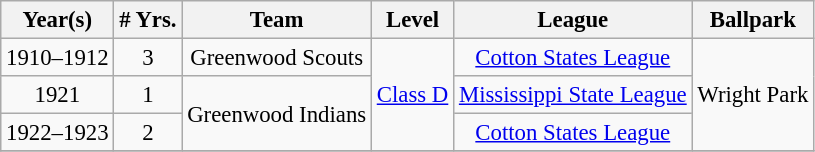<table class="wikitable" style="text-align:center; font-size: 95%;">
<tr>
<th>Year(s)</th>
<th># Yrs.</th>
<th>Team</th>
<th>Level</th>
<th>League</th>
<th>Ballpark</th>
</tr>
<tr>
<td>1910–1912</td>
<td>3</td>
<td>Greenwood Scouts</td>
<td rowspan=3><a href='#'>Class D</a></td>
<td><a href='#'>Cotton States League</a></td>
<td rowspan=3>Wright Park</td>
</tr>
<tr>
<td>1921</td>
<td>1</td>
<td rowspan=2>Greenwood Indians</td>
<td><a href='#'>Mississippi State League</a></td>
</tr>
<tr>
<td>1922–1923</td>
<td>2</td>
<td><a href='#'>Cotton States League</a></td>
</tr>
<tr>
</tr>
</table>
